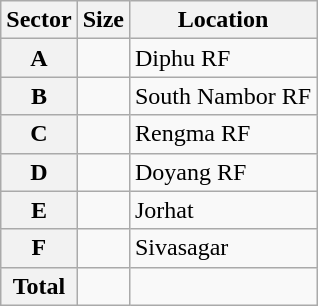<table class="wikitable">
<tr>
<th>Sector</th>
<th>Size</th>
<th>Location</th>
</tr>
<tr>
<th>A</th>
<td></td>
<td>Diphu RF</td>
</tr>
<tr>
<th>B</th>
<td></td>
<td>South Nambor RF</td>
</tr>
<tr>
<th>C</th>
<td></td>
<td>Rengma RF</td>
</tr>
<tr>
<th>D</th>
<td></td>
<td>Doyang RF</td>
</tr>
<tr>
<th>E</th>
<td></td>
<td>Jorhat</td>
</tr>
<tr>
<th>F</th>
<td></td>
<td>Sivasagar</td>
</tr>
<tr>
<th>Total</th>
<td></td>
<td></td>
</tr>
</table>
